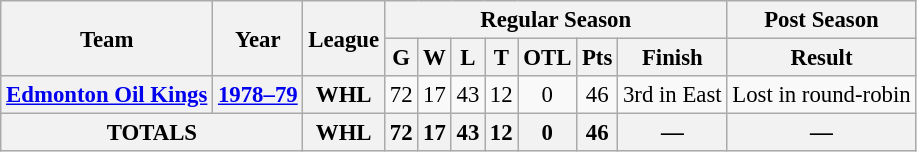<table class="wikitable" style="font-size: 95%; text-align:center;">
<tr>
<th rowspan="2">Team</th>
<th rowspan="2">Year</th>
<th rowspan="2">League</th>
<th colspan="7">Regular Season</th>
<th colspan="1">Post Season</th>
</tr>
<tr>
<th>G</th>
<th>W</th>
<th>L</th>
<th>T</th>
<th>OTL</th>
<th>Pts</th>
<th>Finish</th>
<th>Result</th>
</tr>
<tr>
<th><a href='#'>Edmonton Oil Kings</a></th>
<th><a href='#'>1978–79</a></th>
<th>WHL</th>
<td>72</td>
<td>17</td>
<td>43</td>
<td>12</td>
<td>0</td>
<td>46</td>
<td>3rd in East</td>
<td>Lost in round-robin</td>
</tr>
<tr>
<th colspan="2">TOTALS</th>
<th>WHL</th>
<th>72</th>
<th>17</th>
<th>43</th>
<th>12</th>
<th>0</th>
<th>46</th>
<th>—</th>
<th>—</th>
</tr>
</table>
